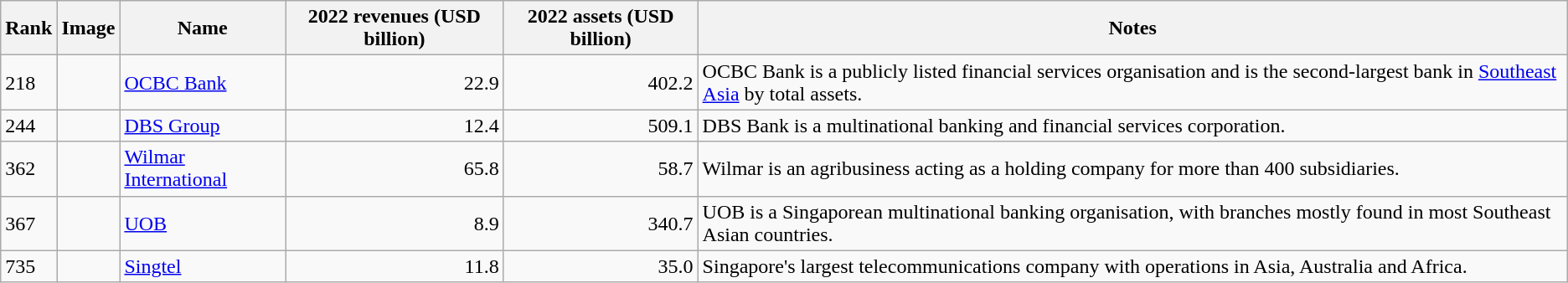<table class="wikitable sortable">
<tr>
<th>Rank</th>
<th>Image</th>
<th>Name</th>
<th>2022 revenues (USD billion)</th>
<th>2022 assets (USD billion)</th>
<th>Notes</th>
</tr>
<tr>
<td>218</td>
<td></td>
<td><a href='#'>OCBC Bank</a></td>
<td align="right">22.9</td>
<td align="right">402.2</td>
<td>OCBC Bank is a publicly listed financial services organisation and is the second-largest bank in <a href='#'>Southeast Asia</a> by total assets.</td>
</tr>
<tr>
<td>244</td>
<td></td>
<td><a href='#'>DBS Group</a></td>
<td align="right">12.4</td>
<td align="right">509.1</td>
<td>DBS Bank is a multinational banking and financial services corporation.</td>
</tr>
<tr>
<td>362</td>
<td></td>
<td><a href='#'>Wilmar International</a></td>
<td align="right">65.8</td>
<td align="right">58.7</td>
<td>Wilmar is an agribusiness acting as a holding company for more than 400 subsidiaries.</td>
</tr>
<tr>
<td>367</td>
<td></td>
<td><a href='#'>UOB</a></td>
<td align="right">8.9</td>
<td align="right">340.7</td>
<td>UOB is a Singaporean multinational banking organisation, with branches mostly found in most Southeast Asian countries.</td>
</tr>
<tr>
<td>735</td>
<td></td>
<td><a href='#'>Singtel</a></td>
<td align="right">11.8</td>
<td align="right">35.0</td>
<td>Singapore's largest telecommunications company with operations in Asia, Australia and Africa.</td>
</tr>
</table>
